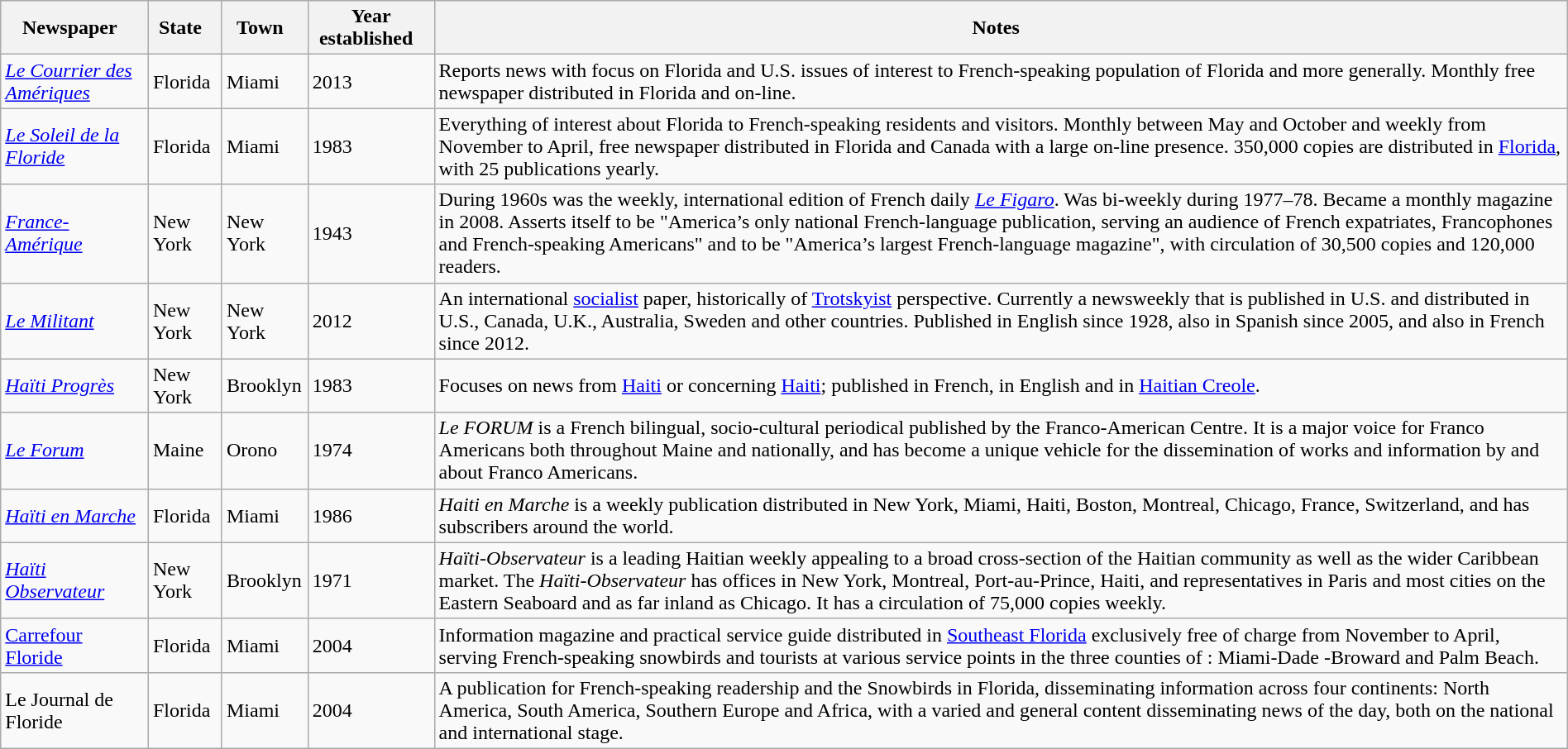<table class="wikitable sortable" style="width:100%">
<tr>
<th width="*"><strong>Newspaper</strong>  </th>
<th width="*"><strong>State</strong>  </th>
<th width="*"><strong>Town</strong>  </th>
<th width="*"><strong>Year established</strong>  </th>
<th width="*"><strong>Notes</strong>  </th>
</tr>
<tr ->
<td><em><a href='#'>Le Courrier des Amériques</a></em></td>
<td>Florida</td>
<td>Miami</td>
<td>2013</td>
<td>Reports news with focus on Florida and U.S. issues of interest to French-speaking population of Florida and more generally. Monthly free newspaper distributed in Florida and on-line.</td>
</tr>
<tr>
<td><em><a href='#'>Le Soleil de la Floride</a></em></td>
<td>Florida</td>
<td>Miami</td>
<td>1983</td>
<td>Everything of interest about Florida to French-speaking residents and visitors. Monthly between May and October and weekly from November to April, free newspaper distributed in Florida and Canada with a large on-line presence. 350,000 copies are distributed in <a href='#'>Florida</a>, with 25 publications yearly.</td>
</tr>
<tr>
<td><em><a href='#'>France-Amérique</a></em></td>
<td>New York</td>
<td>New York</td>
<td>1943</td>
<td>During 1960s was the weekly, international edition of French daily <em><a href='#'>Le Figaro</a></em>.  Was bi-weekly during 1977–78.  Became a monthly magazine in 2008.  Asserts itself to be "America’s only national French-language publication, serving an audience of French expatriates, Francophones and French-speaking Americans" and to be "America’s largest French-language magazine", with circulation of 30,500 copies and 120,000 readers.</td>
</tr>
<tr>
<td><em><a href='#'>Le Militant</a></em></td>
<td>New York</td>
<td>New York</td>
<td>2012</td>
<td>An international <a href='#'>socialist</a> paper, historically of <a href='#'>Trotskyist</a> perspective.  Currently a newsweekly that is published in U.S. and distributed in U.S., Canada, U.K., Australia, Sweden and other countries.  Published in English since 1928, also in Spanish since 2005, and also in French since 2012.</td>
</tr>
<tr>
<td><em><a href='#'>Haïti Progrès</a></em></td>
<td>New York</td>
<td>Brooklyn</td>
<td>1983</td>
<td>Focuses on news from <a href='#'>Haiti</a> or concerning <a href='#'>Haiti</a>;  published in French, in English and in <a href='#'>Haitian Creole</a>.</td>
</tr>
<tr>
<td><em><a href='#'>Le Forum</a></em></td>
<td>Maine</td>
<td>Orono</td>
<td>1974</td>
<td><em>Le FORUM</em> is a French bilingual, socio-cultural periodical published by the Franco-American Centre. It is a major voice for Franco Americans both throughout Maine and nationally, and has become a unique vehicle for the dissemination of works and information by and about Franco Americans.</td>
</tr>
<tr>
<td><em><a href='#'>Haïti en Marche</a></em></td>
<td>Florida</td>
<td>Miami</td>
<td>1986</td>
<td><em>Haiti en Marche</em> is a weekly publication distributed in New York, Miami, Haiti, Boston, Montreal, Chicago, France, Switzerland, and has subscribers around the world.</td>
</tr>
<tr>
<td><em><a href='#'>Haïti Observateur</a></em></td>
<td>New York</td>
<td>Brooklyn</td>
<td>1971</td>
<td><em>Haïti-Observateur</em> is a leading Haitian weekly appealing to a broad cross-section of the Haitian community as well as the wider Caribbean market. The <em>Haïti-Observateur</em> has offices in New York, Montreal, Port-au-Prince, Haiti, and representatives in Paris and most cities on the Eastern Seaboard and as far inland as Chicago. It has a circulation of 75,000 copies weekly.</td>
</tr>
<tr>
<td><a href='#'>Carrefour Floride</a></td>
<td>Florida</td>
<td>Miami</td>
<td>2004</td>
<td>Information magazine and practical service guide distributed in <a href='#'>Southeast Florida</a> exclusively free of charge from November to April, serving French-speaking snowbirds and tourists at various service points in the three counties of : Miami-Dade -Broward and Palm Beach.</td>
</tr>
<tr>
<td>Le Journal de Floride</td>
<td>Florida</td>
<td>Miami</td>
<td>2004</td>
<td>A publication for French-speaking readership and the Snowbirds in Florida, disseminating information across four continents: North America, South America, Southern Europe and Africa, with a varied and general content disseminating news of the day, both on the national and international stage.</td>
</tr>
</table>
